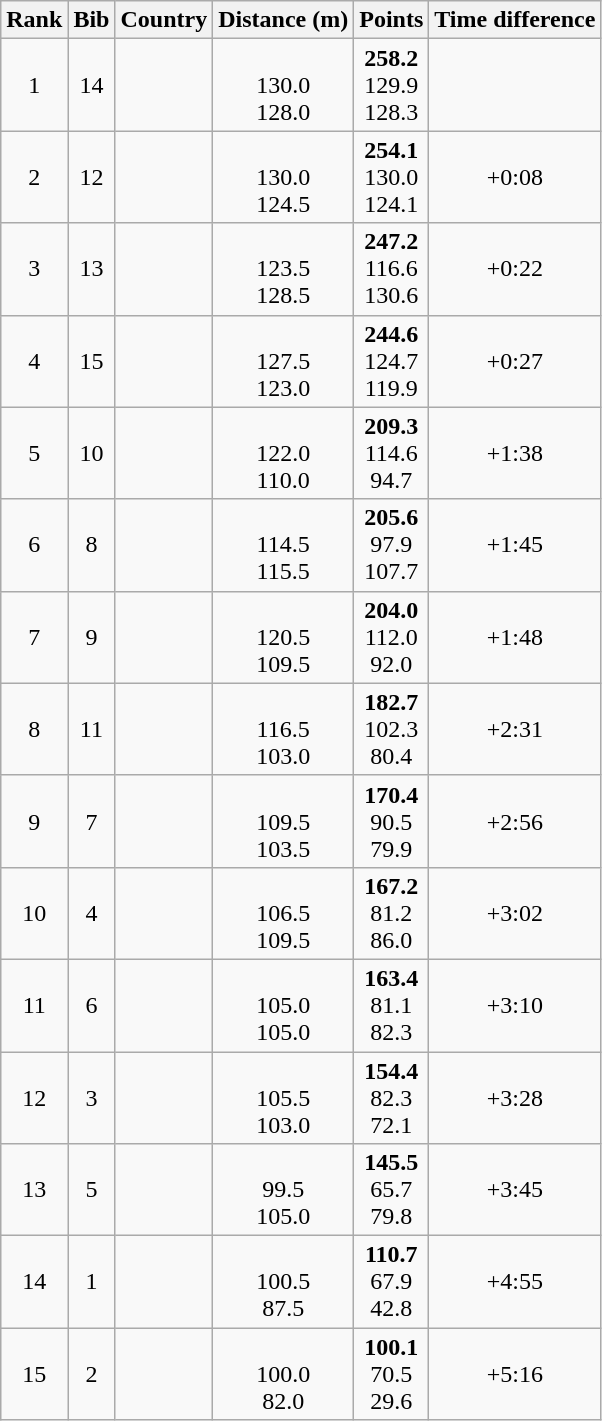<table class="wikitable sortable" style="text-align:center">
<tr>
<th>Rank</th>
<th>Bib</th>
<th>Country</th>
<th>Distance (m)</th>
<th>Points</th>
<th>Time difference</th>
</tr>
<tr>
<td>1</td>
<td>14</td>
<td align=left><br></td>
<td><br>130.0<br>128.0</td>
<td><strong>258.2</strong><br>129.9<br>128.3</td>
<td></td>
</tr>
<tr>
<td>2</td>
<td>12</td>
<td align=left><br></td>
<td><br>130.0<br>124.5</td>
<td><strong>254.1</strong><br>130.0<br>124.1</td>
<td>+0:08</td>
</tr>
<tr>
<td>3</td>
<td>13</td>
<td align=left><br></td>
<td><br>123.5<br>128.5</td>
<td><strong>247.2</strong><br>116.6<br>130.6</td>
<td>+0:22</td>
</tr>
<tr>
<td>4</td>
<td>15</td>
<td align=left><br></td>
<td><br>127.5<br>123.0</td>
<td><strong>244.6</strong><br>124.7<br>119.9</td>
<td>+0:27</td>
</tr>
<tr>
<td>5</td>
<td>10</td>
<td align=left><br></td>
<td><br>122.0<br>110.0</td>
<td><strong>209.3</strong><br>114.6<br>94.7</td>
<td>+1:38</td>
</tr>
<tr>
<td>6</td>
<td>8</td>
<td align=left><br></td>
<td><br>114.5<br>115.5</td>
<td><strong>205.6</strong><br>97.9<br>107.7</td>
<td>+1:45</td>
</tr>
<tr>
<td>7</td>
<td>9</td>
<td align=left><br></td>
<td><br>120.5<br>109.5</td>
<td><strong>204.0</strong><br>112.0<br>92.0</td>
<td>+1:48</td>
</tr>
<tr>
<td>8</td>
<td>11</td>
<td align=left><br></td>
<td><br>116.5<br>103.0</td>
<td><strong>182.7</strong><br>102.3<br>80.4</td>
<td>+2:31</td>
</tr>
<tr>
<td>9</td>
<td>7</td>
<td align=left><br></td>
<td><br>109.5<br>103.5</td>
<td><strong>170.4</strong><br>90.5<br>79.9</td>
<td>+2:56</td>
</tr>
<tr>
<td>10</td>
<td>4</td>
<td align=left><br></td>
<td><br>106.5<br>109.5</td>
<td><strong>167.2</strong><br>81.2<br>86.0</td>
<td>+3:02</td>
</tr>
<tr>
<td>11</td>
<td>6</td>
<td align=left><br></td>
<td><br>105.0<br>105.0</td>
<td><strong>163.4</strong><br>81.1<br>82.3</td>
<td>+3:10</td>
</tr>
<tr>
<td>12</td>
<td>3</td>
<td align=left><br></td>
<td><br>105.5<br>103.0</td>
<td><strong>154.4</strong><br>82.3<br>72.1</td>
<td>+3:28</td>
</tr>
<tr>
<td>13</td>
<td>5</td>
<td align=left><br></td>
<td><br>99.5<br>105.0</td>
<td><strong>145.5</strong><br>65.7<br>79.8</td>
<td>+3:45</td>
</tr>
<tr>
<td>14</td>
<td>1</td>
<td align=left><br></td>
<td><br>100.5<br>87.5</td>
<td><strong>110.7</strong><br>67.9<br>42.8</td>
<td>+4:55</td>
</tr>
<tr>
<td>15</td>
<td>2</td>
<td align=left><br></td>
<td><br>100.0<br>82.0</td>
<td><strong>100.1</strong><br>70.5<br>29.6</td>
<td>+5:16</td>
</tr>
</table>
